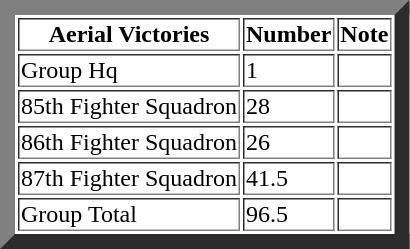<table border="10">
<tr>
<th>Aerial Victories</th>
<th>Number</th>
<th>Note</th>
</tr>
<tr>
<td>Group Hq</td>
<td>1</td>
<td></td>
</tr>
<tr>
<td>85th Fighter Squadron</td>
<td>28</td>
<td></td>
</tr>
<tr>
<td>86th Fighter Squadron</td>
<td>26</td>
<td></td>
</tr>
<tr>
<td>87th Fighter Squadron</td>
<td>41.5</td>
<td></td>
</tr>
<tr>
<td>Group Total</td>
<td>96.5</td>
<td></td>
</tr>
</table>
